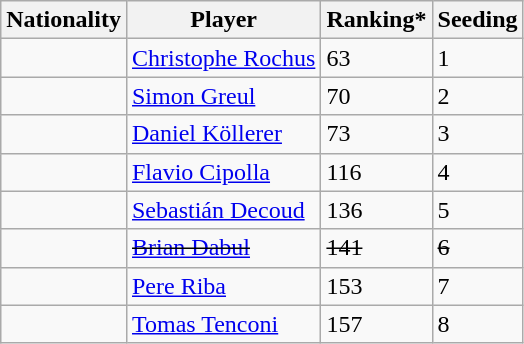<table class="wikitable" border="1">
<tr>
<th>Nationality</th>
<th>Player</th>
<th>Ranking*</th>
<th>Seeding</th>
</tr>
<tr>
<td></td>
<td><a href='#'>Christophe Rochus</a></td>
<td>63</td>
<td>1</td>
</tr>
<tr>
<td></td>
<td><a href='#'>Simon Greul</a></td>
<td>70</td>
<td>2</td>
</tr>
<tr>
<td></td>
<td><a href='#'>Daniel Köllerer</a></td>
<td>73</td>
<td>3</td>
</tr>
<tr>
<td></td>
<td><a href='#'>Flavio Cipolla</a></td>
<td>116</td>
<td>4</td>
</tr>
<tr>
<td></td>
<td><a href='#'>Sebastián Decoud</a></td>
<td>136</td>
<td>5</td>
</tr>
<tr>
<td></td>
<td><s><a href='#'>Brian Dabul</a></s></td>
<td><s>141</s></td>
<td><s>6</s></td>
</tr>
<tr>
<td></td>
<td><a href='#'>Pere Riba</a></td>
<td>153</td>
<td>7</td>
</tr>
<tr>
<td></td>
<td><a href='#'>Tomas Tenconi</a></td>
<td>157</td>
<td>8</td>
</tr>
</table>
